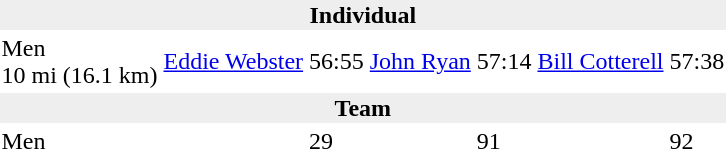<table>
<tr>
<td colspan=7 bgcolor=#eeeeee style=text-align:center;><strong>Individual</strong></td>
</tr>
<tr>
<td>Men<br>10 mi (16.1 km)</td>
<td><a href='#'>Eddie Webster</a><br></td>
<td>56:55</td>
<td><a href='#'>John Ryan</a><br></td>
<td>57:14</td>
<td><a href='#'>Bill Cotterell</a><br></td>
<td>57:38</td>
</tr>
<tr>
<td colspan=7 bgcolor=#eeeeee style=text-align:center;><strong>Team</strong></td>
</tr>
<tr>
<td>Men</td>
<td></td>
<td>29</td>
<td></td>
<td>91</td>
<td></td>
<td>92</td>
</tr>
</table>
